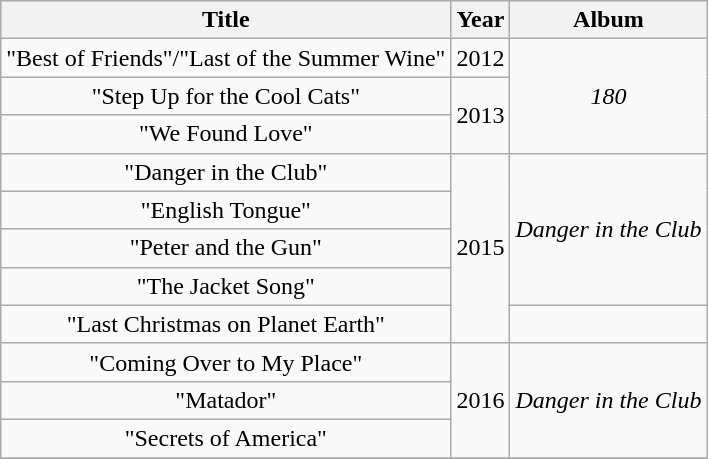<table class="wikitable plainrowheaders" style="text-align:center;">
<tr>
<th scope="col">Title</th>
<th scope="col">Year</th>
<th scope="col">Album</th>
</tr>
<tr>
<td>"Best of Friends"/"Last of the Summer Wine"</td>
<td>2012</td>
<td rowspan="3"><em>180</em></td>
</tr>
<tr>
<td>"Step Up for the Cool Cats"</td>
<td rowspan="2">2013</td>
</tr>
<tr>
<td>"We Found Love"</td>
</tr>
<tr>
<td>"Danger in the Club"</td>
<td rowspan="5">2015</td>
<td rowspan="4"><em>Danger in the Club</em></td>
</tr>
<tr>
<td>"English Tongue"</td>
</tr>
<tr>
<td>"Peter and the Gun"</td>
</tr>
<tr>
<td>"The Jacket Song"</td>
</tr>
<tr>
<td>"Last Christmas on Planet Earth"</td>
<td></td>
</tr>
<tr>
<td>"Coming Over to My Place"</td>
<td rowspan="3">2016</td>
<td rowspan="3"><em>Danger in the Club</em></td>
</tr>
<tr>
<td>"Matador"</td>
</tr>
<tr>
<td>"Secrets of America"</td>
</tr>
<tr>
</tr>
</table>
